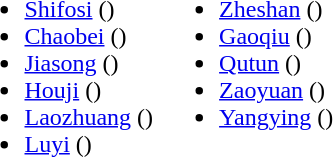<table>
<tr>
<td valign="top"><br><ul><li><a href='#'>Shifosi</a> ()</li><li><a href='#'>Chaobei</a> ()</li><li><a href='#'>Jiasong</a> ()</li><li><a href='#'>Houji</a> ()</li><li><a href='#'>Laozhuang</a> ()</li><li><a href='#'>Luyi</a> ()</li></ul></td>
<td valign="top"><br><ul><li><a href='#'>Zheshan</a> ()</li><li><a href='#'>Gaoqiu</a> ()</li><li><a href='#'>Qutun</a> ()</li><li><a href='#'>Zaoyuan</a> ()</li><li><a href='#'>Yangying</a> ()</li></ul></td>
</tr>
</table>
